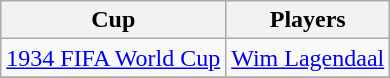<table class="wikitable" style="text-align: left">
<tr style="text-align: center">
<th>Cup</th>
<th>Players</th>
</tr>
<tr>
<td align="left"> <a href='#'>1934 FIFA World Cup</a></td>
<td> <a href='#'>Wim Lagendaal</a></td>
</tr>
<tr>
</tr>
</table>
